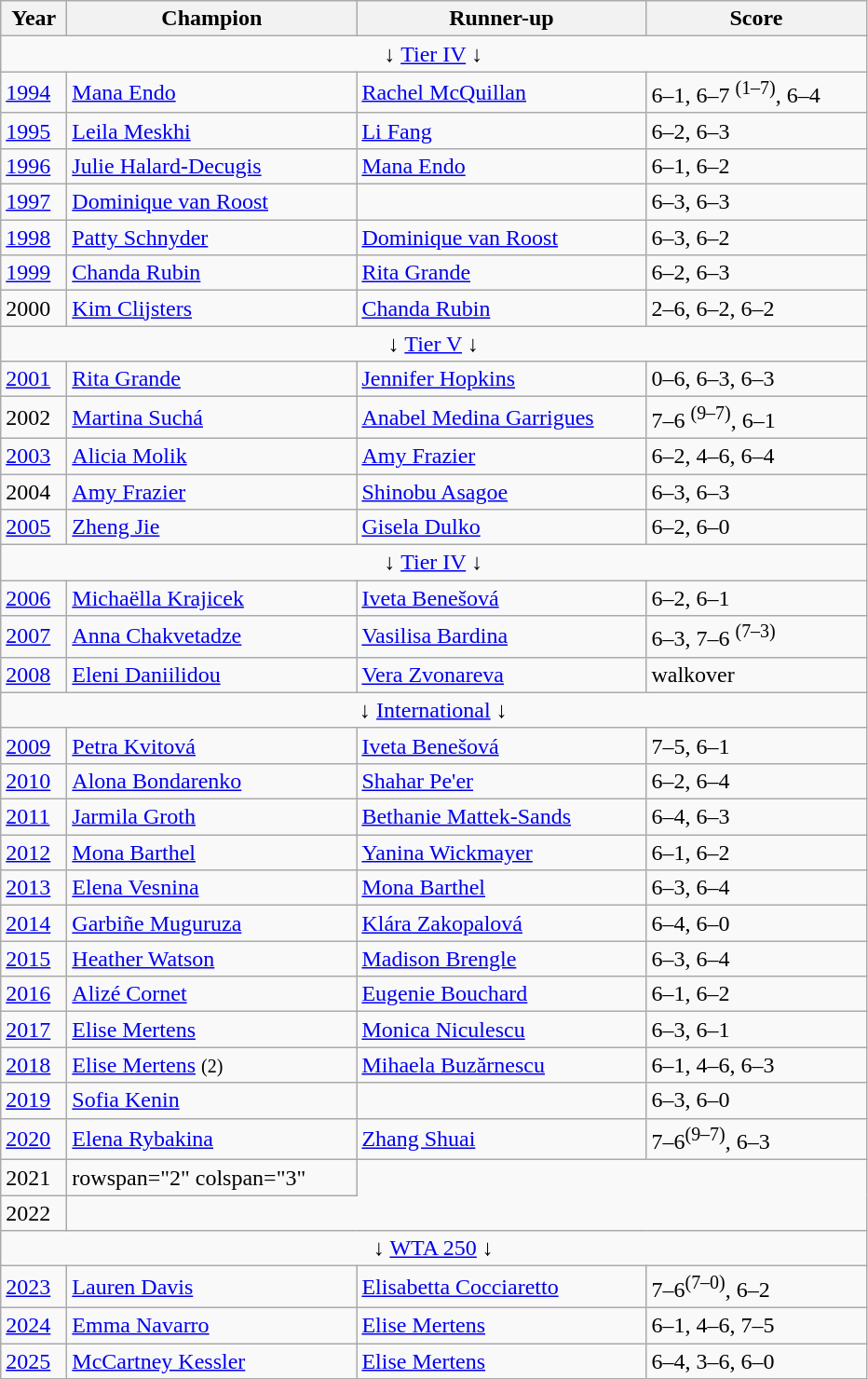<table class="wikitable">
<tr>
<th style="width:40px">Year</th>
<th style="width:200px">Champion</th>
<th style="width:200px">Runner-up</th>
<th style="width:150px" class="unsortable">Score</th>
</tr>
<tr>
<td align=center colspan="4">↓ <a href='#'>Tier IV</a> ↓</td>
</tr>
<tr>
<td><a href='#'>1994</a></td>
<td> <a href='#'>Mana Endo</a></td>
<td> <a href='#'>Rachel McQuillan</a></td>
<td>6–1, 6–7 <sup>(1–7)</sup>, 6–4</td>
</tr>
<tr>
<td><a href='#'>1995</a></td>
<td> <a href='#'>Leila Meskhi</a></td>
<td> <a href='#'>Li Fang</a></td>
<td>6–2, 6–3</td>
</tr>
<tr>
<td><a href='#'>1996</a></td>
<td> <a href='#'>Julie Halard-Decugis</a></td>
<td> <a href='#'>Mana Endo</a></td>
<td>6–1, 6–2</td>
</tr>
<tr>
<td><a href='#'>1997</a></td>
<td> <a href='#'>Dominique van Roost</a></td>
<td></td>
<td>6–3, 6–3</td>
</tr>
<tr>
<td><a href='#'>1998</a></td>
<td> <a href='#'>Patty Schnyder</a></td>
<td> <a href='#'>Dominique van Roost</a></td>
<td>6–3, 6–2</td>
</tr>
<tr>
<td><a href='#'>1999</a></td>
<td> <a href='#'>Chanda Rubin</a></td>
<td> <a href='#'>Rita Grande</a></td>
<td>6–2, 6–3</td>
</tr>
<tr>
<td>2000</td>
<td> <a href='#'>Kim Clijsters</a></td>
<td> <a href='#'>Chanda Rubin</a></td>
<td>2–6, 6–2, 6–2</td>
</tr>
<tr>
<td align=center colspan="4">↓ <a href='#'>Tier V</a> ↓</td>
</tr>
<tr>
<td><a href='#'>2001</a></td>
<td> <a href='#'>Rita Grande</a></td>
<td> <a href='#'>Jennifer Hopkins</a></td>
<td>0–6, 6–3, 6–3</td>
</tr>
<tr>
<td>2002</td>
<td> <a href='#'>Martina Suchá</a></td>
<td> <a href='#'>Anabel Medina Garrigues</a></td>
<td>7–6 <sup>(9–7)</sup>, 6–1</td>
</tr>
<tr>
<td><a href='#'>2003</a></td>
<td> <a href='#'>Alicia Molik</a></td>
<td> <a href='#'>Amy Frazier</a></td>
<td>6–2, 4–6, 6–4</td>
</tr>
<tr>
<td>2004</td>
<td> <a href='#'>Amy Frazier</a></td>
<td> <a href='#'>Shinobu Asagoe</a></td>
<td>6–3, 6–3</td>
</tr>
<tr>
<td><a href='#'>2005</a></td>
<td> <a href='#'>Zheng Jie</a></td>
<td> <a href='#'>Gisela Dulko</a></td>
<td>6–2, 6–0</td>
</tr>
<tr>
<td align=center colspan="4">↓ <a href='#'>Tier IV</a> ↓</td>
</tr>
<tr>
<td><a href='#'>2006</a></td>
<td> <a href='#'>Michaëlla Krajicek</a></td>
<td> <a href='#'>Iveta Benešová</a></td>
<td>6–2, 6–1</td>
</tr>
<tr>
<td><a href='#'>2007</a></td>
<td> <a href='#'>Anna Chakvetadze</a></td>
<td> <a href='#'>Vasilisa Bardina</a></td>
<td>6–3, 7–6 <sup>(7–3)</sup></td>
</tr>
<tr>
<td><a href='#'>2008</a></td>
<td> <a href='#'>Eleni Daniilidou</a></td>
<td> <a href='#'>Vera Zvonareva</a></td>
<td>walkover</td>
</tr>
<tr>
<td align=center colspan="4">↓ <a href='#'>International</a> ↓</td>
</tr>
<tr>
<td><a href='#'>2009</a></td>
<td> <a href='#'>Petra Kvitová</a></td>
<td> <a href='#'>Iveta Benešová</a></td>
<td>7–5, 6–1</td>
</tr>
<tr>
<td><a href='#'>2010</a></td>
<td> <a href='#'>Alona Bondarenko</a></td>
<td> <a href='#'>Shahar Pe'er</a></td>
<td>6–2, 6–4</td>
</tr>
<tr>
<td><a href='#'>2011</a></td>
<td> <a href='#'>Jarmila Groth</a></td>
<td> <a href='#'>Bethanie Mattek-Sands</a></td>
<td>6–4, 6–3</td>
</tr>
<tr>
<td><a href='#'>2012</a></td>
<td> <a href='#'>Mona Barthel</a></td>
<td> <a href='#'>Yanina Wickmayer</a></td>
<td>6–1, 6–2</td>
</tr>
<tr>
<td><a href='#'>2013</a></td>
<td> <a href='#'>Elena Vesnina</a></td>
<td> <a href='#'>Mona Barthel</a></td>
<td>6–3, 6–4</td>
</tr>
<tr>
<td><a href='#'>2014</a></td>
<td> <a href='#'>Garbiñe Muguruza</a></td>
<td> <a href='#'>Klára Zakopalová</a></td>
<td>6–4, 6–0</td>
</tr>
<tr>
<td><a href='#'>2015</a></td>
<td> <a href='#'>Heather Watson</a></td>
<td> <a href='#'>Madison Brengle</a></td>
<td>6–3, 6–4</td>
</tr>
<tr>
<td><a href='#'>2016</a></td>
<td> <a href='#'>Alizé Cornet</a></td>
<td> <a href='#'>Eugenie Bouchard</a></td>
<td>6–1, 6–2</td>
</tr>
<tr>
<td><a href='#'>2017</a></td>
<td> <a href='#'>Elise Mertens</a></td>
<td> <a href='#'>Monica Niculescu</a></td>
<td>6–3, 6–1</td>
</tr>
<tr>
<td><a href='#'>2018</a></td>
<td> <a href='#'>Elise Mertens</a> <small>(2)</small></td>
<td> <a href='#'>Mihaela Buzărnescu</a></td>
<td>6–1, 4–6, 6–3</td>
</tr>
<tr>
<td><a href='#'>2019</a></td>
<td> <a href='#'>Sofia Kenin</a></td>
<td></td>
<td>6–3, 6–0</td>
</tr>
<tr>
<td><a href='#'>2020</a></td>
<td> <a href='#'>Elena Rybakina</a></td>
<td> <a href='#'>Zhang Shuai</a></td>
<td>7–6<sup>(9–7)</sup>, 6–3</td>
</tr>
<tr>
<td>2021</td>
<td>rowspan="2" colspan="3" </td>
</tr>
<tr>
<td>2022</td>
</tr>
<tr>
<td align=center colspan="4">↓ <a href='#'>WTA 250</a> ↓</td>
</tr>
<tr>
<td><a href='#'>2023</a></td>
<td> <a href='#'>Lauren Davis</a></td>
<td> <a href='#'>Elisabetta Cocciaretto</a></td>
<td>7–6<sup>(7–0)</sup>, 6–2</td>
</tr>
<tr>
<td><a href='#'>2024</a></td>
<td> <a href='#'>Emma Navarro</a></td>
<td> <a href='#'>Elise Mertens</a></td>
<td>6–1, 4–6, 7–5</td>
</tr>
<tr>
<td><a href='#'>2025</a></td>
<td> <a href='#'>McCartney Kessler</a></td>
<td> <a href='#'>Elise Mertens</a></td>
<td>6–4, 3–6, 6–0</td>
</tr>
</table>
